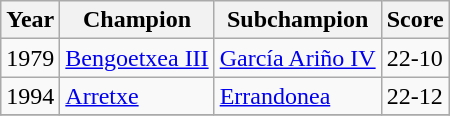<table class="wikitable">
<tr>
<th>Year</th>
<th>Champion</th>
<th>Subchampion</th>
<th>Score</th>
</tr>
<tr>
<td>1979</td>
<td><a href='#'>Bengoetxea III</a></td>
<td><a href='#'>García Ariño IV</a></td>
<td>22-10</td>
</tr>
<tr>
<td>1994</td>
<td><a href='#'>Arretxe</a></td>
<td><a href='#'>Errandonea</a></td>
<td>22-12</td>
</tr>
<tr>
</tr>
</table>
